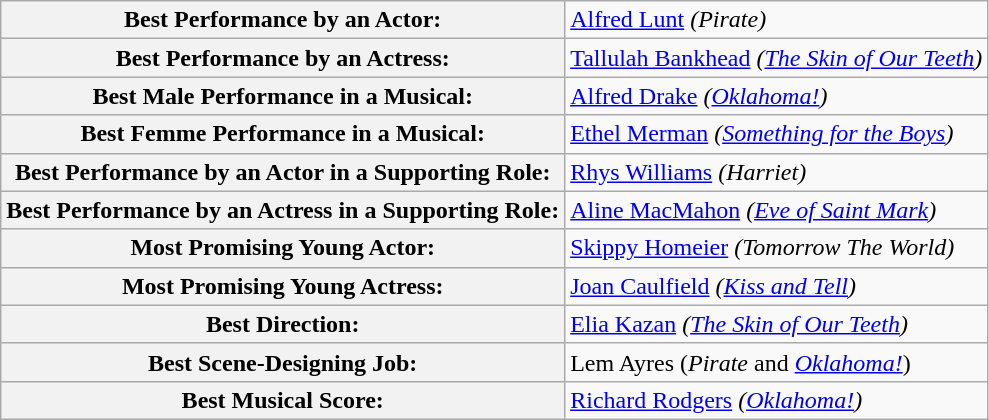<table class="wikitable plainrowheaders">
<tr>
<th scope=row>Best Performance by an Actor:</th>
<td><a href='#'>Alfred Lunt</a> <em>(Pirate)</em></td>
</tr>
<tr>
<th scope=row>Best Performance by an Actress:</th>
<td><a href='#'>Tallulah Bankhead</a> <em>(<a href='#'>The Skin of Our Teeth</a>)</em></td>
</tr>
<tr>
<th scope=row>Best Male Performance in a Musical:</th>
<td><a href='#'>Alfred Drake</a> <em>(<a href='#'>Oklahoma!</a>)</em></td>
</tr>
<tr>
<th scope=row>Best Femme Performance in a Musical:</th>
<td><a href='#'>Ethel Merman</a> <em>(<a href='#'>Something for the Boys</a>)</em></td>
</tr>
<tr>
<th scope=row>Best Performance by an Actor in a Supporting Role:</th>
<td><a href='#'>Rhys Williams</a> <em>(Harriet)</em></td>
</tr>
<tr>
<th scope=row>Best Performance by an Actress in a Supporting Role:</th>
<td><a href='#'>Aline MacMahon</a> <em>(<a href='#'>Eve of Saint Mark</a>)</em></td>
</tr>
<tr>
<th scope=row>Most Promising Young Actor:</th>
<td><a href='#'>Skippy Homeier</a> <em>(Tomorrow The World)</em></td>
</tr>
<tr>
<th scope=row>Most Promising Young Actress:</th>
<td><a href='#'>Joan Caulfield</a> <em>(<a href='#'>Kiss and Tell</a>)</em></td>
</tr>
<tr>
<th scope=row>Best Direction:</th>
<td><a href='#'>Elia Kazan</a> <em>(<a href='#'>The Skin of Our Teeth</a>)</em></td>
</tr>
<tr>
<th scope=row>Best Scene-Designing Job:</th>
<td>Lem Ayres (<em>Pirate</em> and <em><a href='#'>Oklahoma!</a></em>)</td>
</tr>
<tr>
<th scope=row>Best Musical Score:</th>
<td><a href='#'>Richard Rodgers</a> <em>(<a href='#'>Oklahoma!</a>)</em></td>
</tr>
</table>
